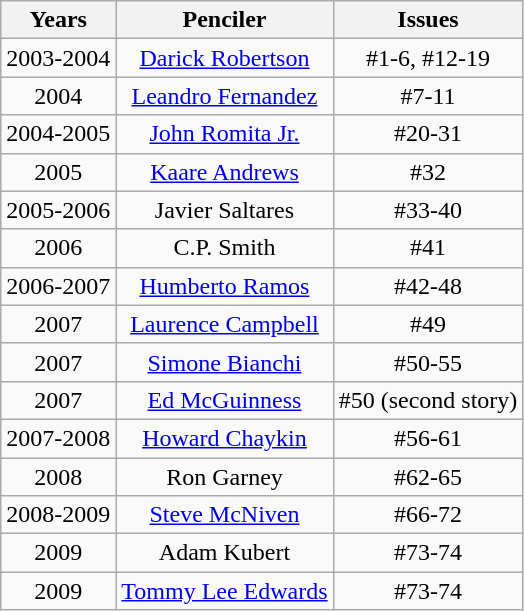<table class="wikitable">
<tr>
<th>Years</th>
<th>Penciler</th>
<th>Issues</th>
</tr>
<tr>
<td align="center">2003-2004</td>
<td align="center"><a href='#'>Darick Robertson</a></td>
<td align="center">#1-6, #12-19</td>
</tr>
<tr>
<td align="center">2004</td>
<td align="center"><a href='#'>Leandro Fernandez</a></td>
<td align="center">#7-11</td>
</tr>
<tr>
<td align="center">2004-2005</td>
<td align="center"><a href='#'>John Romita Jr.</a></td>
<td align="center">#20-31</td>
</tr>
<tr>
<td align="center">2005</td>
<td align="center"><a href='#'>Kaare Andrews</a></td>
<td align="center">#32</td>
</tr>
<tr>
<td align="center">2005-2006</td>
<td align="center">Javier Saltares</td>
<td align="center">#33-40</td>
</tr>
<tr>
<td align="center">2006</td>
<td align="center">C.P. Smith</td>
<td align="center">#41</td>
</tr>
<tr>
<td align="center">2006-2007</td>
<td align="center"><a href='#'>Humberto Ramos</a></td>
<td align="center">#42-48</td>
</tr>
<tr>
<td align="center">2007</td>
<td align="center"><a href='#'>Laurence Campbell</a></td>
<td align="center">#49</td>
</tr>
<tr>
<td align="center">2007</td>
<td align="center"><a href='#'>Simone Bianchi</a></td>
<td align="center">#50-55</td>
</tr>
<tr>
<td align="center">2007</td>
<td align="center"><a href='#'>Ed McGuinness</a></td>
<td align="center">#50 (second story)</td>
</tr>
<tr>
<td align="center">2007-2008</td>
<td align="center"><a href='#'>Howard Chaykin</a></td>
<td align="center">#56-61</td>
</tr>
<tr>
<td align="center">2008</td>
<td align="center">Ron Garney</td>
<td align="center">#62-65</td>
</tr>
<tr>
<td align="center">2008-2009</td>
<td align="center"><a href='#'>Steve McNiven</a></td>
<td align="center">#66-72</td>
</tr>
<tr>
<td align="center">2009</td>
<td align="center">Adam Kubert</td>
<td align="center">#73-74</td>
</tr>
<tr>
<td align="center">2009</td>
<td align="center"><a href='#'>Tommy Lee Edwards</a></td>
<td align="center">#73-74</td>
</tr>
</table>
